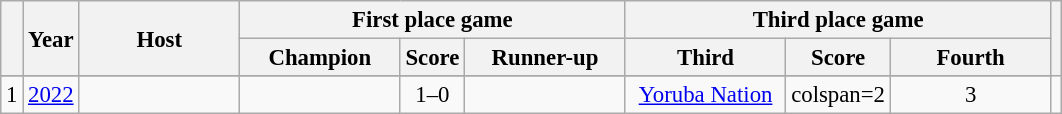<table class="wikitable sortable" style="font-size:95%; text-align:center; width:;">
<tr>
<th rowspan=2 style= "width:;"></th>
<th rowspan=2 style= "width:;">Year</th>
<th rowspan=2 style= "width:100px;">Host</th>
<th colspan=3>First place game</th>
<th colspan=3>Third place game</th>
<th rowspan=2 style= "width:;"></th>
</tr>
<tr>
<th width= 100px> Champion</th>
<th width=>Score</th>
<th width= 100px> Runner-up</th>
<th width= 100px> Third</th>
<th width=>Score</th>
<th width= 100px>Fourth</th>
</tr>
<tr>
</tr>
<tr>
<td>1</td>
<td><a href='#'>2022</a></td>
<td align=left></td>
<td><strong></strong></td>
<td>1–0</td>
<td></td>
<td><a href='#'>Yoruba Nation</a></td>
<td>colspan=2 </td>
<td>3</td>
</tr>
</table>
